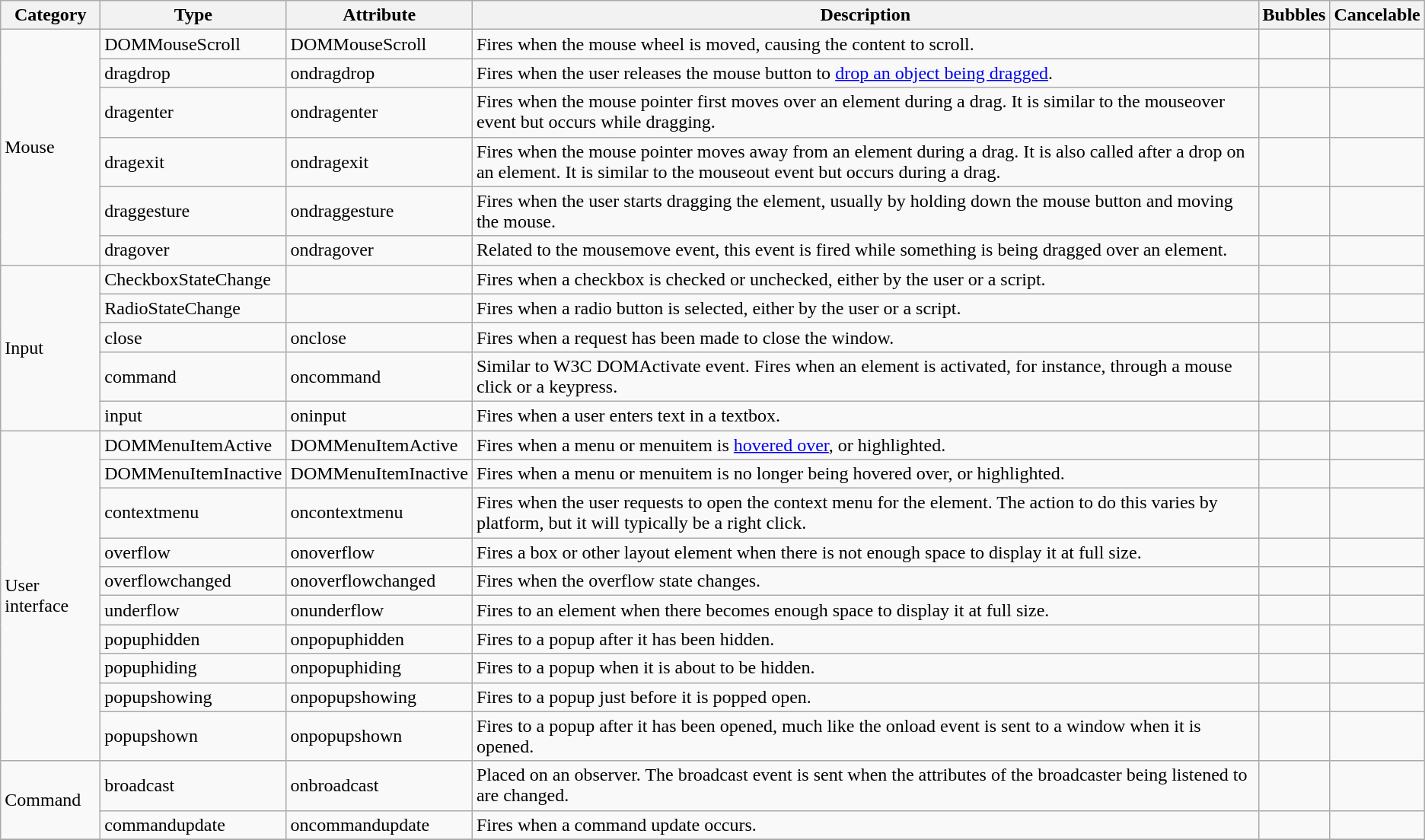<table class="wikitable">
<tr>
<th>Category</th>
<th>Type</th>
<th>Attribute</th>
<th>Description</th>
<th>Bubbles</th>
<th>Cancelable</th>
</tr>
<tr>
<td rowspan=6>Mouse</td>
<td>DOMMouseScroll</td>
<td>DOMMouseScroll</td>
<td>Fires when the mouse wheel is moved, causing the content to scroll.</td>
<td></td>
<td></td>
</tr>
<tr>
<td>dragdrop</td>
<td>ondragdrop</td>
<td>Fires when the user releases the mouse button to <a href='#'>drop an object being dragged</a>.</td>
<td></td>
<td></td>
</tr>
<tr>
<td>dragenter</td>
<td>ondragenter</td>
<td>Fires when the mouse pointer first moves over an element during a drag. It is similar to the mouseover event but occurs while dragging.</td>
<td></td>
<td></td>
</tr>
<tr>
<td>dragexit</td>
<td>ondragexit</td>
<td>Fires when the mouse pointer moves away from an element during a drag. It is also called after a drop on an element. It is similar to the mouseout event but occurs during a drag.</td>
<td></td>
<td></td>
</tr>
<tr>
<td>draggesture</td>
<td>ondraggesture</td>
<td>Fires when the user starts dragging the element, usually by holding down the mouse button and moving the mouse.</td>
<td></td>
<td></td>
</tr>
<tr>
<td>dragover</td>
<td>ondragover</td>
<td>Related to the mousemove event, this event is fired while something is being dragged over an element.</td>
<td></td>
<td></td>
</tr>
<tr>
<td rowspan=5>Input</td>
<td>CheckboxStateChange</td>
<td></td>
<td>Fires when a checkbox is checked or unchecked, either by the user or a script.</td>
<td></td>
<td></td>
</tr>
<tr>
<td>RadioStateChange</td>
<td></td>
<td>Fires when a radio button is selected, either by the user or a script.</td>
<td></td>
<td></td>
</tr>
<tr>
<td>close</td>
<td>onclose</td>
<td>Fires when a request has been made to close the window.</td>
<td></td>
<td></td>
</tr>
<tr>
<td>command</td>
<td>oncommand</td>
<td>Similar to W3C DOMActivate event. Fires when an element is activated, for instance, through a mouse click or a keypress.</td>
<td></td>
<td></td>
</tr>
<tr>
<td>input</td>
<td>oninput</td>
<td>Fires when a user enters text in a textbox.</td>
<td></td>
<td></td>
</tr>
<tr>
<td rowspan=10>User interface</td>
<td>DOMMenuItemActive</td>
<td>DOMMenuItemActive</td>
<td>Fires when a menu or menuitem is <a href='#'>hovered over</a>, or highlighted.</td>
<td></td>
<td></td>
</tr>
<tr>
<td>DOMMenuItemInactive</td>
<td>DOMMenuItemInactive</td>
<td>Fires when a menu or menuitem is no longer being hovered over, or highlighted.</td>
<td></td>
<td></td>
</tr>
<tr>
<td>contextmenu</td>
<td>oncontextmenu</td>
<td>Fires when the user requests to open the context menu for the element. The action to do this varies by platform, but it will typically be a right click.</td>
<td></td>
<td></td>
</tr>
<tr>
<td>overflow</td>
<td>onoverflow</td>
<td>Fires a box or other layout element when there is not enough space to display it at full size.</td>
<td></td>
<td></td>
</tr>
<tr>
<td>overflowchanged</td>
<td>onoverflowchanged</td>
<td>Fires when the overflow state changes.</td>
<td></td>
<td></td>
</tr>
<tr>
<td>underflow</td>
<td>onunderflow</td>
<td>Fires to an element when there becomes enough space to display it at full size.</td>
<td></td>
<td></td>
</tr>
<tr>
<td>popuphidden</td>
<td>onpopuphidden</td>
<td>Fires to a popup after it has been hidden.</td>
<td></td>
<td></td>
</tr>
<tr>
<td>popuphiding</td>
<td>onpopuphiding</td>
<td>Fires to a popup when it is about to be hidden.</td>
<td></td>
<td></td>
</tr>
<tr>
<td>popupshowing</td>
<td>onpopupshowing</td>
<td>Fires to a popup just before it is popped open.</td>
<td></td>
<td></td>
</tr>
<tr>
<td>popupshown</td>
<td>onpopupshown</td>
<td>Fires to a popup after it has been opened, much like the onload event is sent to a window when it is opened.</td>
<td></td>
<td></td>
</tr>
<tr>
<td rowspan=2>Command</td>
<td>broadcast</td>
<td>onbroadcast</td>
<td>Placed on an observer. The broadcast event is sent when the attributes of the broadcaster being listened to are changed.</td>
<td></td>
<td></td>
</tr>
<tr>
<td>commandupdate</td>
<td>oncommandupdate</td>
<td>Fires when a command update occurs.</td>
<td></td>
<td></td>
</tr>
<tr>
</tr>
</table>
